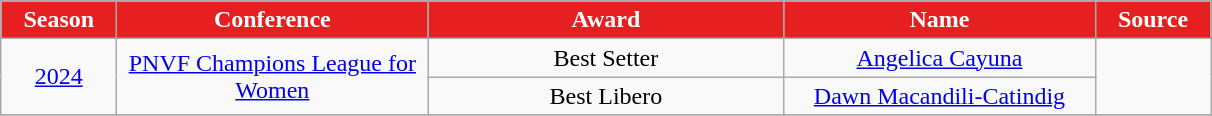<table class="wikitable">
<tr>
<th width=70px style="background: #E62020; color: white; text-align: center">Season</th>
<th width=200px style="background: #E62020; color: white; text-align: center">Conference</th>
<th width=230px style="background: #E62020; color: white; text-align: center">Award</th>
<th width=200px style="background: #E62020; color: white; text-align: center">Name</th>
<th width=70px style="background: #E62020; color: white; text-align: center">Source</th>
</tr>
<tr align=center>
<td rowspan=2><a href='#'>2024</a></td>
<td rowspan=2><a href='#'>PNVF Champions League for Women</a></td>
<td>Best Setter</td>
<td> <a href='#'>Angelica Cayuna</a></td>
<td rowspan="2"></td>
</tr>
<tr align=center>
<td>Best Libero</td>
<td> <a href='#'>Dawn Macandili-Catindig</a></td>
</tr>
<tr>
</tr>
</table>
